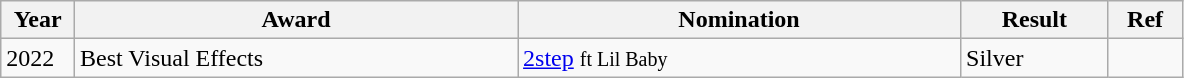<table class="wikitable" style="max-width:75%;">
<tr>
<th width=5%>Year</th>
<th style="width:30%;">Award</th>
<th style="width:30%;">Nomination</th>
<th style="width:10%;">Result</th>
<th style="width:5%;">Ref</th>
</tr>
<tr>
<td>2022</td>
<td>Best Visual Effects</td>
<td><a href='#'>2step</a> <small> ft Lil Baby</small></td>
<td>Silver</td>
</tr>
</table>
